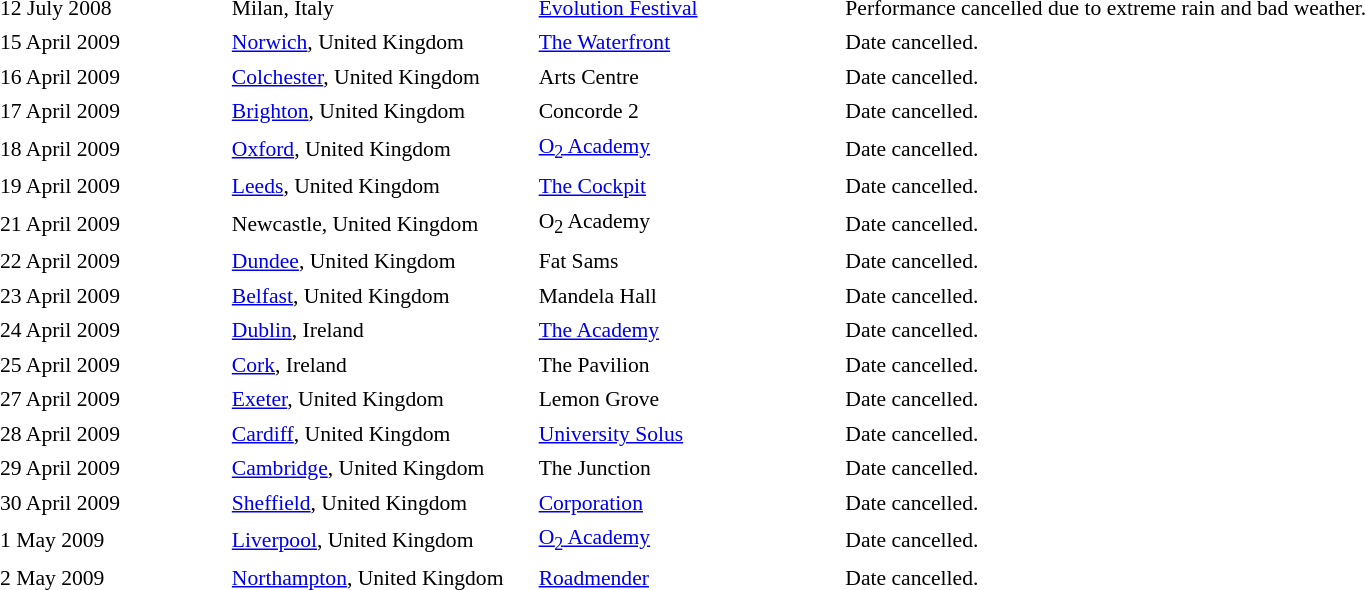<table cellpadding="2" style="border:0 solid darkgrey; font-size:90%">
<tr>
<th style="width:150px;"></th>
<th style="width:200px;"></th>
<th style="width:200px;"></th>
<th style="width:700px;"></th>
</tr>
<tr border="0">
</tr>
<tr>
<td>12 July 2008</td>
<td>Milan, Italy</td>
<td><a href='#'>Evolution Festival</a></td>
<td>Performance cancelled due to extreme rain and bad weather.</td>
</tr>
<tr>
<td>15 April 2009</td>
<td><a href='#'>Norwich</a>, United Kingdom</td>
<td><a href='#'>The Waterfront</a></td>
<td>Date cancelled.</td>
</tr>
<tr>
<td>16 April 2009</td>
<td><a href='#'>Colchester</a>, United Kingdom</td>
<td>Arts Centre</td>
<td>Date cancelled.</td>
</tr>
<tr>
<td>17 April 2009</td>
<td><a href='#'>Brighton</a>, United Kingdom</td>
<td>Concorde 2</td>
<td>Date cancelled.</td>
</tr>
<tr>
<td>18 April 2009</td>
<td><a href='#'>Oxford</a>, United Kingdom</td>
<td><a href='#'>O<sub>2</sub> Academy</a></td>
<td>Date cancelled.</td>
</tr>
<tr>
<td>19 April 2009</td>
<td><a href='#'>Leeds</a>, United Kingdom</td>
<td><a href='#'>The Cockpit</a></td>
<td>Date cancelled.</td>
</tr>
<tr>
<td>21 April 2009</td>
<td>Newcastle, United Kingdom</td>
<td>O<sub>2</sub> Academy</td>
<td>Date cancelled.</td>
</tr>
<tr>
<td>22 April 2009</td>
<td><a href='#'>Dundee</a>, United Kingdom</td>
<td>Fat Sams</td>
<td>Date cancelled.</td>
</tr>
<tr>
<td>23 April 2009</td>
<td><a href='#'>Belfast</a>, United Kingdom</td>
<td>Mandela Hall</td>
<td>Date cancelled.</td>
</tr>
<tr>
<td>24 April 2009</td>
<td><a href='#'>Dublin</a>, Ireland</td>
<td><a href='#'>The Academy</a></td>
<td>Date cancelled.</td>
</tr>
<tr>
<td>25 April 2009</td>
<td><a href='#'>Cork</a>, Ireland</td>
<td>The Pavilion</td>
<td>Date cancelled.</td>
</tr>
<tr>
<td>27 April 2009</td>
<td><a href='#'>Exeter</a>, United Kingdom</td>
<td>Lemon Grove</td>
<td>Date cancelled.</td>
</tr>
<tr>
<td>28 April 2009</td>
<td><a href='#'>Cardiff</a>, United Kingdom</td>
<td><a href='#'>University Solus</a></td>
<td>Date cancelled.</td>
</tr>
<tr>
<td>29 April 2009</td>
<td><a href='#'>Cambridge</a>, United Kingdom</td>
<td>The Junction</td>
<td>Date cancelled.</td>
</tr>
<tr>
<td>30 April 2009</td>
<td><a href='#'>Sheffield</a>, United Kingdom</td>
<td><a href='#'>Corporation</a></td>
<td>Date cancelled.</td>
</tr>
<tr>
<td>1 May 2009</td>
<td><a href='#'>Liverpool</a>, United Kingdom</td>
<td><a href='#'>O<sub>2</sub> Academy</a></td>
<td>Date cancelled.</td>
</tr>
<tr>
<td>2 May 2009</td>
<td><a href='#'>Northampton</a>, United Kingdom</td>
<td><a href='#'>Roadmender</a></td>
<td>Date cancelled.</td>
</tr>
</table>
